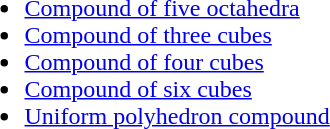<table>
<tr>
<td></td>
<td style="vertical-align: top;"><br><ul><li><a href='#'>Compound of five octahedra</a></li><li><a href='#'>Compound of three cubes</a></li><li><a href='#'>Compound of four cubes</a></li><li><a href='#'>Compound of six cubes</a></li><li><a href='#'>Uniform polyhedron compound</a></li></ul></td>
</tr>
</table>
